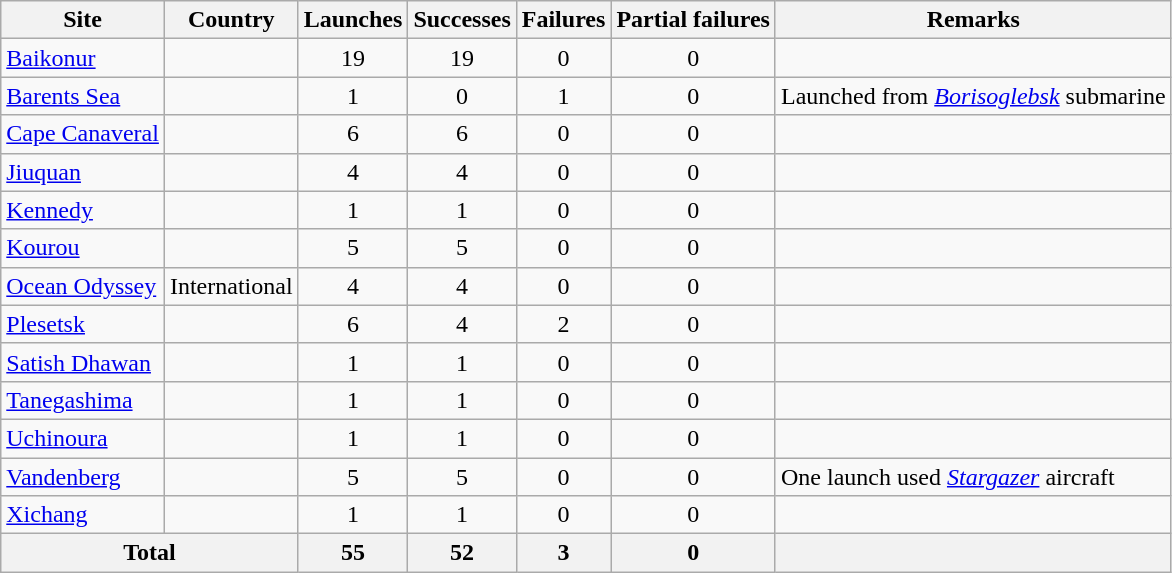<table class="wikitable sortable" style=text-align:center>
<tr>
<th>Site</th>
<th>Country</th>
<th>Launches</th>
<th>Successes</th>
<th>Failures</th>
<th>Partial failures</th>
<th>Remarks</th>
</tr>
<tr>
<td align=left><a href='#'>Baikonur</a></td>
<td align=left></td>
<td>19</td>
<td>19</td>
<td>0</td>
<td>0</td>
<td></td>
</tr>
<tr>
<td align=left><a href='#'>Barents Sea</a></td>
<td align=left></td>
<td>1</td>
<td>0</td>
<td>1</td>
<td>0</td>
<td align=left>Launched from <a href='#'><em>Borisoglebsk</em></a> submarine</td>
</tr>
<tr>
<td align=left><a href='#'>Cape Canaveral</a></td>
<td align=left></td>
<td>6</td>
<td>6</td>
<td>0</td>
<td>0</td>
<td></td>
</tr>
<tr>
<td align=left><a href='#'>Jiuquan</a></td>
<td align=left></td>
<td>4</td>
<td>4</td>
<td>0</td>
<td>0</td>
<td></td>
</tr>
<tr>
<td align=left><a href='#'>Kennedy</a></td>
<td align=left></td>
<td>1</td>
<td>1</td>
<td>0</td>
<td>0</td>
<td></td>
</tr>
<tr>
<td align=left><a href='#'>Kourou</a></td>
<td align=left></td>
<td>5</td>
<td>5</td>
<td>0</td>
<td>0</td>
<td></td>
</tr>
<tr>
<td align=left><a href='#'>Ocean Odyssey</a></td>
<td align=left> International</td>
<td>4</td>
<td>4</td>
<td>0</td>
<td>0</td>
<td></td>
</tr>
<tr>
<td align=left><a href='#'>Plesetsk</a></td>
<td align=left></td>
<td>6</td>
<td>4</td>
<td>2</td>
<td>0</td>
<td></td>
</tr>
<tr>
<td align=left><a href='#'>Satish Dhawan</a></td>
<td align=left></td>
<td>1</td>
<td>1</td>
<td>0</td>
<td>0</td>
<td></td>
</tr>
<tr>
<td align=left><a href='#'>Tanegashima</a></td>
<td align=left></td>
<td>1</td>
<td>1</td>
<td>0</td>
<td>0</td>
<td></td>
</tr>
<tr>
<td align=left><a href='#'>Uchinoura</a></td>
<td align=left></td>
<td>1</td>
<td>1</td>
<td>0</td>
<td>0</td>
<td></td>
</tr>
<tr>
<td align=left><a href='#'>Vandenberg</a></td>
<td align=left></td>
<td>5</td>
<td>5</td>
<td>0</td>
<td>0</td>
<td align=left>One launch used <em><a href='#'>Stargazer</a></em> aircraft</td>
</tr>
<tr>
<td align=left><a href='#'>Xichang</a></td>
<td align=left></td>
<td>1</td>
<td>1</td>
<td>0</td>
<td>0</td>
<td></td>
</tr>
<tr class="sortbottom">
<th colspan=2>Total</th>
<th>55</th>
<th>52</th>
<th>3</th>
<th>0</th>
<th></th>
</tr>
</table>
